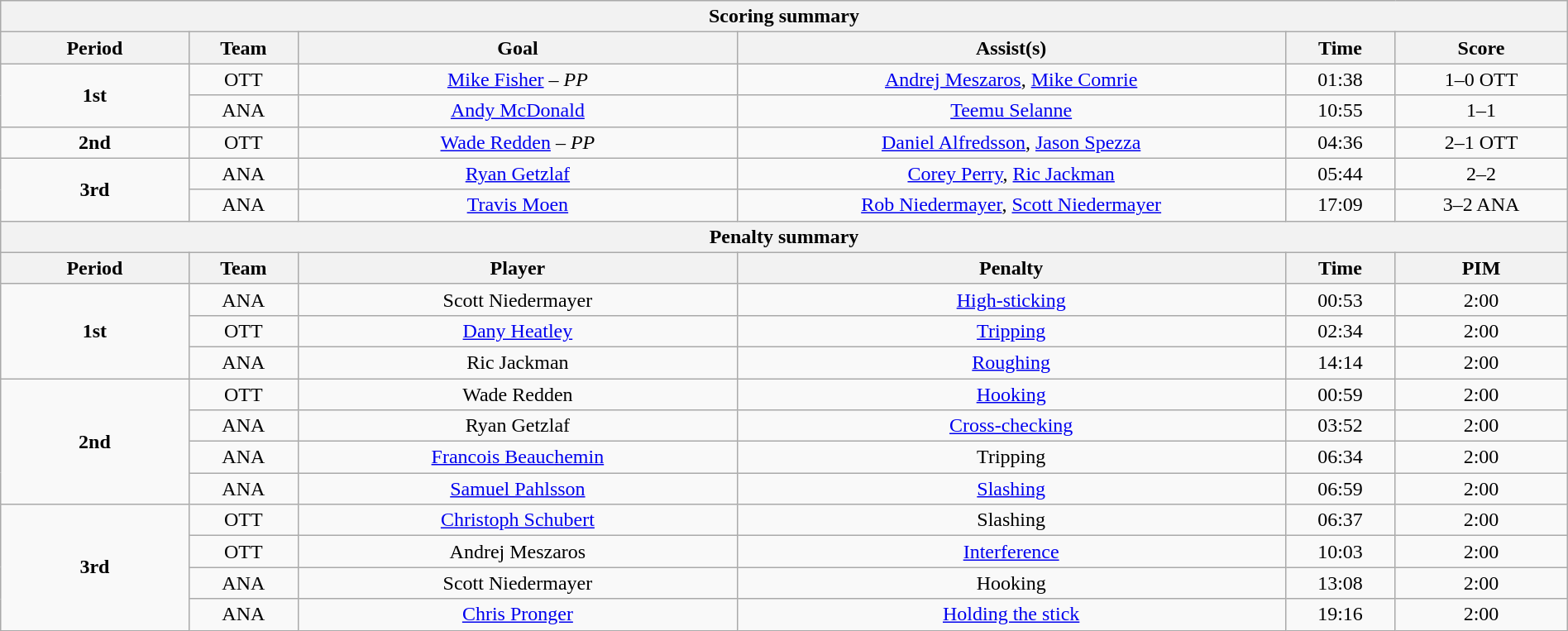<table style="width:100%;" class="wikitable">
<tr>
<th colspan="6">Scoring summary</th>
</tr>
<tr>
<th style="width:12%;">Period</th>
<th style="width:7%;">Team</th>
<th style="width:28%;">Goal</th>
<th style="width:35%;">Assist(s)</th>
<th style="width:7%;">Time</th>
<th style="width:11%;">Score</th>
</tr>
<tr>
<td style="text-align:center;" rowspan="2"><strong>1st</strong></td>
<td style="text-align:center;">OTT</td>
<td style="text-align:center;"><a href='#'>Mike Fisher</a> – <em>PP</em></td>
<td style="text-align:center;"><a href='#'>Andrej Meszaros</a>, <a href='#'>Mike Comrie</a></td>
<td style="text-align:center;">01:38</td>
<td style="text-align:center;">1–0 OTT</td>
</tr>
<tr>
<td style="text-align:center;">ANA</td>
<td style="text-align:center;"><a href='#'>Andy McDonald</a></td>
<td style="text-align:center;"><a href='#'>Teemu Selanne</a></td>
<td style="text-align:center;">10:55</td>
<td style="text-align:center;">1–1</td>
</tr>
<tr>
<td style="text-align:center;" rowspan="1"><strong>2nd</strong></td>
<td style="text-align:center;">OTT</td>
<td style="text-align:center;"><a href='#'>Wade Redden</a> – <em>PP</em></td>
<td style="text-align:center;"><a href='#'>Daniel Alfredsson</a>, <a href='#'>Jason Spezza</a></td>
<td style="text-align:center;">04:36</td>
<td style="text-align:center;">2–1 OTT</td>
</tr>
<tr>
<td style="text-align:center;" rowspan="2"><strong>3rd</strong></td>
<td style="text-align:center;">ANA</td>
<td style="text-align:center;"><a href='#'>Ryan Getzlaf</a></td>
<td style="text-align:center;"><a href='#'>Corey Perry</a>, <a href='#'>Ric Jackman</a></td>
<td style="text-align:center;">05:44</td>
<td style="text-align:center;">2–2</td>
</tr>
<tr>
<td style="text-align:center;">ANA</td>
<td style="text-align:center;"><a href='#'>Travis Moen</a></td>
<td style="text-align:center;"><a href='#'>Rob Niedermayer</a>, <a href='#'>Scott Niedermayer</a></td>
<td style="text-align:center;">17:09</td>
<td style="text-align:center;">3–2 ANA</td>
</tr>
<tr>
<th colspan="6">Penalty summary</th>
</tr>
<tr>
<th style="width:12%;">Period</th>
<th style="width:7%;">Team</th>
<th style="width:28%;">Player</th>
<th style="width:35%;">Penalty</th>
<th style="width:7%;">Time</th>
<th style="width:11%;">PIM</th>
</tr>
<tr style="text-align:center;">
<td rowspan="3"><strong>1st</strong></td>
<td>ANA</td>
<td>Scott Niedermayer</td>
<td><a href='#'>High-sticking</a></td>
<td>00:53</td>
<td>2:00</td>
</tr>
<tr style="text-align:center;">
<td>OTT</td>
<td><a href='#'>Dany Heatley</a></td>
<td><a href='#'>Tripping</a></td>
<td>02:34</td>
<td>2:00</td>
</tr>
<tr style="text-align:center;">
<td>ANA</td>
<td>Ric Jackman</td>
<td><a href='#'>Roughing</a></td>
<td>14:14</td>
<td>2:00</td>
</tr>
<tr style="text-align:center;">
<td rowspan="4"><strong>2nd</strong></td>
<td>OTT</td>
<td>Wade Redden</td>
<td><a href='#'>Hooking</a></td>
<td>00:59</td>
<td>2:00</td>
</tr>
<tr style="text-align:center;">
<td>ANA</td>
<td>Ryan Getzlaf</td>
<td><a href='#'>Cross-checking</a></td>
<td>03:52</td>
<td>2:00</td>
</tr>
<tr style="text-align:center;">
<td>ANA</td>
<td><a href='#'>Francois Beauchemin</a></td>
<td>Tripping</td>
<td>06:34</td>
<td>2:00</td>
</tr>
<tr style="text-align:center;">
<td>ANA</td>
<td><a href='#'>Samuel Pahlsson</a></td>
<td><a href='#'>Slashing</a></td>
<td>06:59</td>
<td>2:00</td>
</tr>
<tr style="text-align:center;">
<td rowspan="4"><strong>3rd</strong></td>
<td>OTT</td>
<td><a href='#'>Christoph Schubert</a></td>
<td>Slashing</td>
<td>06:37</td>
<td>2:00</td>
</tr>
<tr style="text-align:center;">
<td>OTT</td>
<td>Andrej Meszaros</td>
<td><a href='#'>Interference</a></td>
<td>10:03</td>
<td>2:00</td>
</tr>
<tr style="text-align:center;">
<td>ANA</td>
<td>Scott Niedermayer</td>
<td>Hooking</td>
<td>13:08</td>
<td>2:00</td>
</tr>
<tr style="text-align:center;">
<td>ANA</td>
<td><a href='#'>Chris Pronger</a></td>
<td><a href='#'>Holding the stick</a></td>
<td>19:16</td>
<td>2:00</td>
</tr>
</table>
